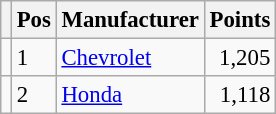<table class="wikitable" style="font-size: 95%;">
<tr>
<th></th>
<th>Pos</th>
<th>Manufacturer</th>
<th>Points</th>
</tr>
<tr>
<td align="left"></td>
<td>1</td>
<td> <a href='#'>Chevrolet</a></td>
<td align="right">1,205</td>
</tr>
<tr>
<td align="left"></td>
<td>2</td>
<td> <a href='#'>Honda</a></td>
<td align="right">1,118</td>
</tr>
</table>
